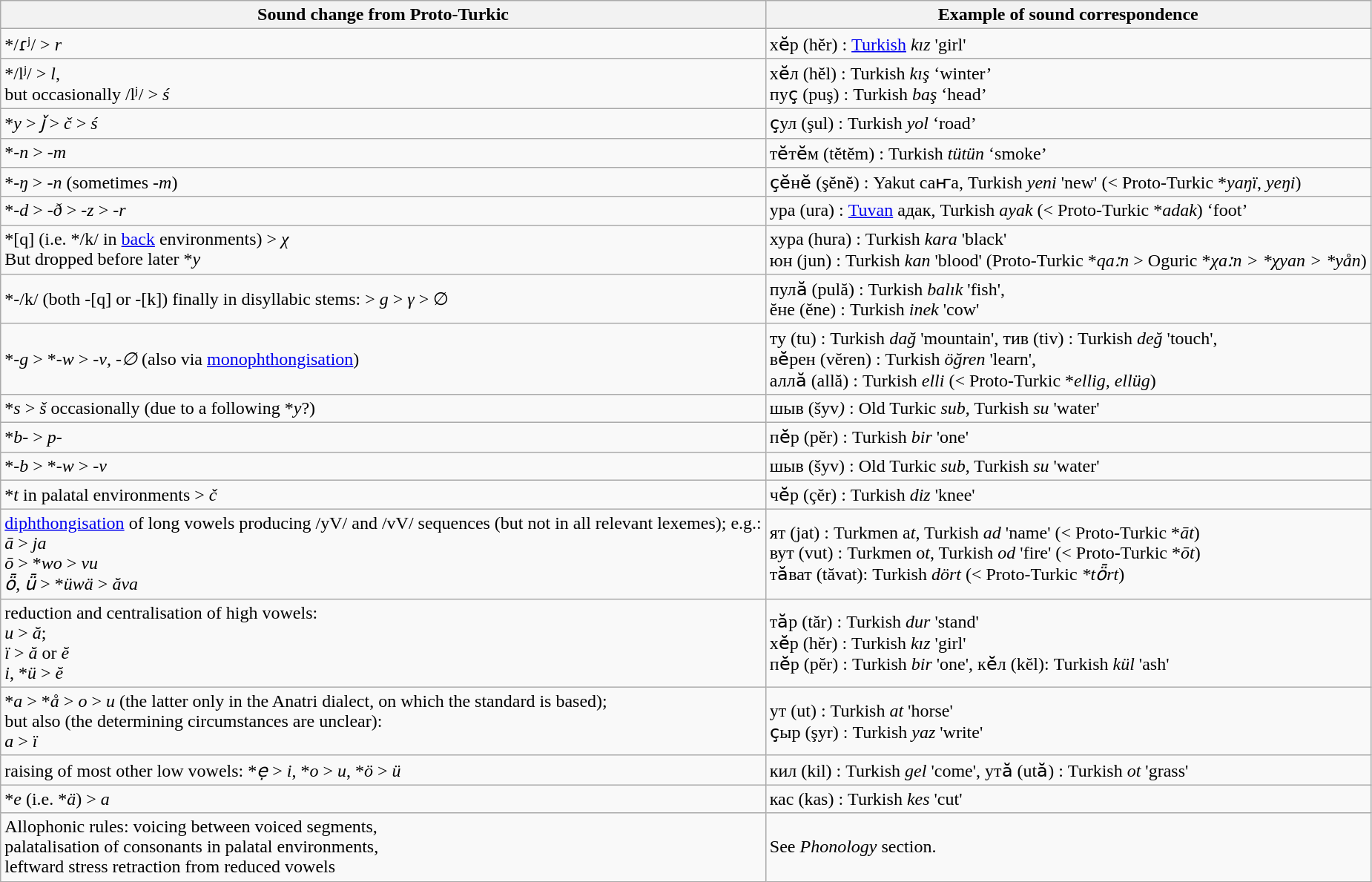<table class="wikitable">
<tr>
<th>Sound change from Proto-Turkic</th>
<th>Example of sound correspondence</th>
</tr>
<tr>
<td>*/ɾʲ/ > <em>r</em></td>
<td>хӗр (hĕr) : <a href='#'>Turkish</a> <em>kız</em> 'girl'</td>
</tr>
<tr>
<td>*/lʲ/ > <em>l</em>,<br>but occasionally /lʲ/ > <em>ś</em></td>
<td>хӗл (hĕl) : Turkish <em>kış</em> ‘winter’<br>пуҫ (puş) : Turkish <em>baş</em> ‘head’</td>
</tr>
<tr>
<td>*<em>y</em> > <em>ǰ</em> > <em>č</em> > <em>ś</em></td>
<td>ҫул (şul) : Turkish <em>yol</em> ‘road’</td>
</tr>
<tr>
<td>*-<em>n</em> > -<em>m</em></td>
<td>тӗтӗм (tĕtĕm) : Turkish <em>tütün</em> ‘smoke’</td>
</tr>
<tr>
<td>*-<em>ŋ</em> > -<em>n</em> (sometimes -<em>m</em>)</td>
<td>ҫӗнӗ (şĕnĕ) : Yakut саҥа, Turkish <em>yeni</em> 'new' (< Proto-Turkic *<em>yaŋï</em>, <em>yeŋi</em>)</td>
</tr>
<tr>
<td>*-<em>d</em> > -<em>ð</em> > -<em>z</em> > -<em>r</em></td>
<td>ура (ura) : <a href='#'>Tuvan</a> адак, Turkish <em>ayak</em> (< Proto-Turkic *<em>adak</em>) ‘foot’</td>
</tr>
<tr>
<td>*[q] (i.e. */k/ in <a href='#'>back</a> environments) > <em>χ</em><br>But dropped before later *<em>y</em></td>
<td>хура (hura) : Turkish <em>kara</em> 'black'<br>юн (jun) : Turkish <em>kan</em> 'blood' (Proto-Turkic *<em>qaːn</em> > Oguric *<em>χaːn > *χyan > *yån</em>)</td>
</tr>
<tr>
<td>*-/k/ (both -[q] or -[k]) finally in disyllabic stems: > <em>g</em> > <em>γ</em> > ∅</td>
<td>пулӑ (pulă) : Turkish <em>balık</em> 'fish',<br>ĕне (ĕne) : Turkish <em>inek</em> 'cow'</td>
</tr>
<tr>
<td>*-<em>g</em> > *-<em>w</em> > -<em>v</em>, -<em>∅</em> (also via <a href='#'>monophthongisation</a>)</td>
<td>ту (tu) : Turkish <em>dağ</em> 'mountain', тив (tiv) : Turkish <em>değ</em> 'touch',<br>вӗрен (vĕren) : Turkish <em>öğren</em> 'learn',<br>аллӑ (allă) : Turkish <em>elli</em> (< Proto-Turkic *<em>ellig, ellüg</em>)</td>
</tr>
<tr>
<td>*<em>s</em> > <em>š</em> occasionally (due to a following *<em>y</em>?)</td>
<td>шыв (šyv<em>)</em> : Old Turkic <em>sub</em>, Turkish <em>su</em> 'water'</td>
</tr>
<tr>
<td>*<em>b-</em> > <em>p-</em></td>
<td>пӗр (pĕr) : Turkish <em>bir</em> 'one'</td>
</tr>
<tr>
<td>*-<em>b</em> > *-<em>w</em> > -<em>v</em></td>
<td>шыв (šyv) : Old Turkic <em>sub</em>, Turkish <em>su</em> 'water'</td>
</tr>
<tr>
<td>*<em>t</em> in palatal environments > <em>č</em></td>
<td>чӗр (çĕr) : Turkish <em>diz</em> 'knee'</td>
</tr>
<tr>
<td><a href='#'>diphthongisation</a> of long vowels producing /yV/ and /vV/ sequences (but not in all relevant lexemes); e.g.:<br><em>ā</em> > <em>ja</em><br><em>ō</em> > *<em>wo</em> > <em>vu</em><br><em>ȫ</em>, <em>ǖ</em> > *<em>üwä</em> > <em>ăva</em></td>
<td>ят (jat) : Turkmen a<em>t</em>, Turkish <em>ad</em> 'name' (< Proto-Turkic *<em>āt</em>)<br>вут (vut) : Turkmen o<em>t</em>, Turkish <em>od</em> 'fire' (< Proto-Turkic *<em>ōt</em>)<br>тӑват (tăvat): Turkish <em>dört</em> (< Proto-Turkic <em>*tȫrt</em>)</td>
</tr>
<tr>
<td>reduction and centralisation of high vowels:<br><em>u</em> > <em>ă</em>;<br><em>ï</em> > <em>ă</em> or <em>ĕ</em><br><em>i</em>, *<em>ü</em> > <em>ĕ</em></td>
<td>тӑр (tăr) : Turkish <em>dur</em> 'stand'<br>хӗр (hĕr) : Turkish <em>kız</em> 'girl'<br>пӗр (pĕr) : Turkish <em>bir</em> 'one', кӗл (kĕl): Turkish <em>kül</em> 'ash'</td>
</tr>
<tr>
<td>*<em>a</em> > *<em>å</em> > <em>o</em> > <em>u</em> (the latter only in the Anatri dialect, on which the standard is based);<br>but also (the determining circumstances are unclear):<br><em>a</em> > <em>ï</em></td>
<td>ут (ut) : Turkish <em>at</em> 'horse'<br>ҫыр (şyr) : Turkish <em>yaz</em> 'write'</td>
</tr>
<tr>
<td>raising of most other low vowels: *<em>ẹ</em> > <em>i</em>, *<em>o</em> > <em>u</em>, *<em>ö</em> > <em>ü</em></td>
<td>кил (kil) : Turkish <em>gel</em> 'come', утӑ (utӑ) : Turkish <em>ot</em> 'grass'</td>
</tr>
<tr>
<td>*<em>e</em> (i.e. *<em>ä</em>) > <em>a</em></td>
<td>кас (kas) : Turkish <em>kes</em> 'cut'</td>
</tr>
<tr>
<td>Allophonic rules: voicing between voiced segments,<br>palatalisation of consonants in palatal environments,<br>leftward stress retraction from reduced vowels</td>
<td>See <em>Phonology</em> section.</td>
</tr>
</table>
